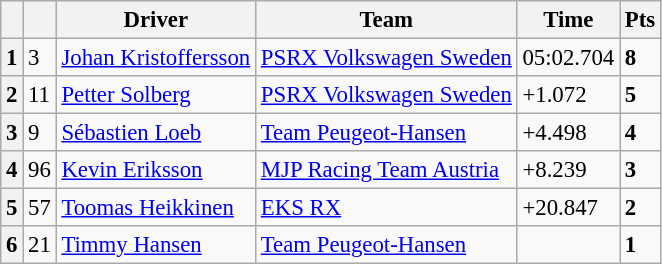<table class=wikitable style="font-size:95%">
<tr>
<th></th>
<th></th>
<th>Driver</th>
<th>Team</th>
<th>Time</th>
<th>Pts</th>
</tr>
<tr>
<th>1</th>
<td>3</td>
<td> <a href='#'>Johan Kristoffersson</a></td>
<td><a href='#'>PSRX Volkswagen Sweden</a></td>
<td>05:02.704</td>
<td><strong>8</strong></td>
</tr>
<tr>
<th>2</th>
<td>11</td>
<td> <a href='#'>Petter Solberg</a></td>
<td><a href='#'>PSRX Volkswagen Sweden</a></td>
<td>+1.072</td>
<td><strong>5</strong></td>
</tr>
<tr>
<th>3</th>
<td>9</td>
<td> <a href='#'>Sébastien Loeb</a></td>
<td><a href='#'>Team Peugeot-Hansen</a></td>
<td>+4.498</td>
<td><strong>4</strong></td>
</tr>
<tr>
<th>4</th>
<td>96</td>
<td> <a href='#'>Kevin Eriksson</a></td>
<td><a href='#'>MJP Racing Team Austria</a></td>
<td>+8.239</td>
<td><strong>3</strong></td>
</tr>
<tr>
<th>5</th>
<td>57</td>
<td> <a href='#'>Toomas Heikkinen</a></td>
<td><a href='#'>EKS RX</a></td>
<td>+20.847</td>
<td><strong>2</strong></td>
</tr>
<tr>
<th>6</th>
<td>21</td>
<td> <a href='#'>Timmy Hansen</a></td>
<td><a href='#'>Team Peugeot-Hansen</a></td>
<td></td>
<td><strong>1</strong></td>
</tr>
</table>
